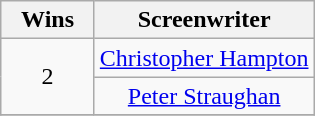<table class="wikitable" style="text-align: center;">
<tr>
<th scope="col" width="55">Wins</th>
<th scope="col" align="center">Screenwriter</th>
</tr>
<tr>
<td rowspan=2 style="text-align:center;">2</td>
<td><a href='#'>Christopher Hampton</a></td>
</tr>
<tr>
<td><a href='#'>Peter Straughan</a></td>
</tr>
<tr>
</tr>
</table>
